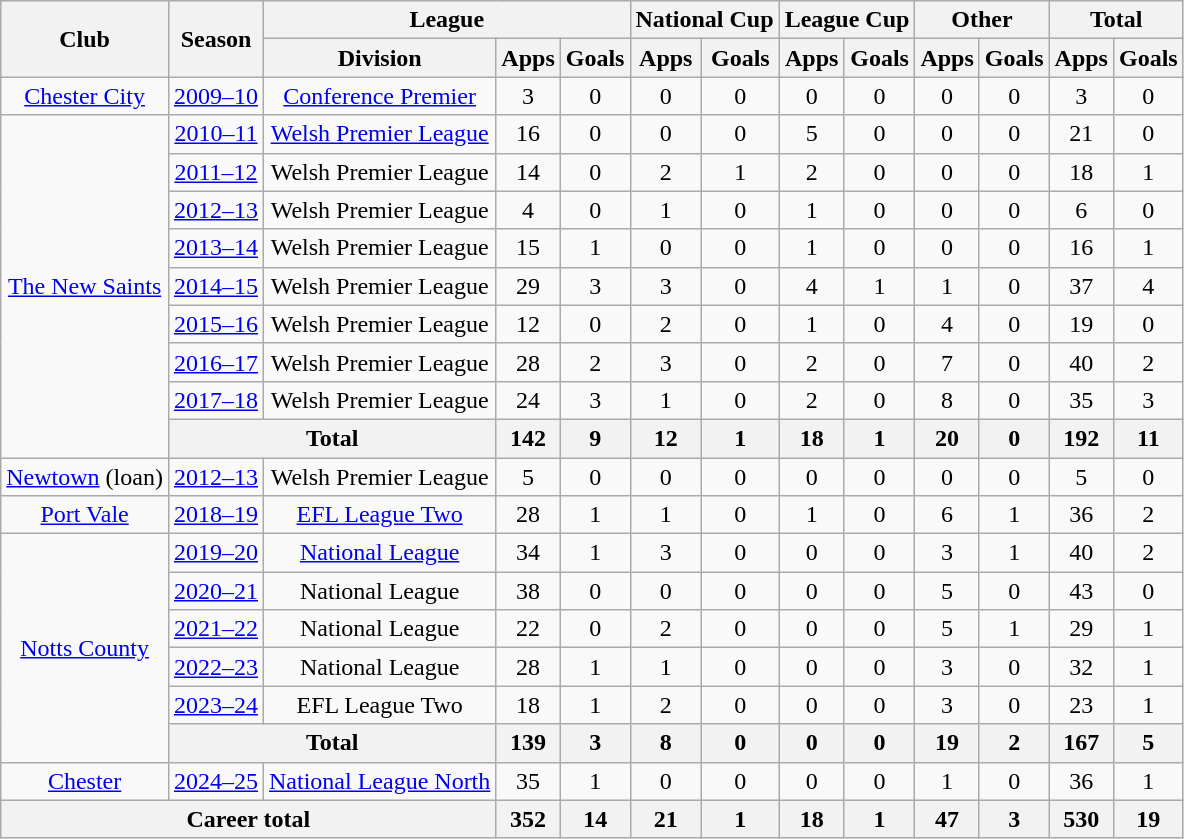<table class="wikitable" style="text-align:center">
<tr>
<th rowspan="2">Club</th>
<th rowspan="2">Season</th>
<th colspan="3">League</th>
<th colspan="2">National Cup</th>
<th colspan="2">League Cup</th>
<th colspan="2">Other</th>
<th colspan="2">Total</th>
</tr>
<tr>
<th>Division</th>
<th>Apps</th>
<th>Goals</th>
<th>Apps</th>
<th>Goals</th>
<th>Apps</th>
<th>Goals</th>
<th>Apps</th>
<th>Goals</th>
<th>Apps</th>
<th>Goals</th>
</tr>
<tr>
<td><a href='#'>Chester City</a></td>
<td><a href='#'>2009–10</a></td>
<td><a href='#'>Conference Premier</a></td>
<td>3</td>
<td>0</td>
<td>0</td>
<td>0</td>
<td>0</td>
<td>0</td>
<td>0</td>
<td>0</td>
<td>3</td>
<td>0</td>
</tr>
<tr>
<td rowspan="9"><a href='#'>The New Saints</a></td>
<td><a href='#'>2010–11</a></td>
<td><a href='#'>Welsh Premier League</a></td>
<td>16</td>
<td>0</td>
<td>0</td>
<td>0</td>
<td>5</td>
<td>0</td>
<td>0</td>
<td>0</td>
<td>21</td>
<td>0</td>
</tr>
<tr>
<td><a href='#'>2011–12</a></td>
<td>Welsh Premier League</td>
<td>14</td>
<td>0</td>
<td>2</td>
<td>1</td>
<td>2</td>
<td>0</td>
<td>0</td>
<td>0</td>
<td>18</td>
<td>1</td>
</tr>
<tr>
<td><a href='#'>2012–13</a></td>
<td>Welsh Premier League</td>
<td>4</td>
<td>0</td>
<td>1</td>
<td>0</td>
<td>1</td>
<td>0</td>
<td>0</td>
<td>0</td>
<td>6</td>
<td>0</td>
</tr>
<tr>
<td><a href='#'>2013–14</a></td>
<td>Welsh Premier League</td>
<td>15</td>
<td>1</td>
<td>0</td>
<td>0</td>
<td>1</td>
<td>0</td>
<td>0</td>
<td>0</td>
<td>16</td>
<td>1</td>
</tr>
<tr>
<td><a href='#'>2014–15</a></td>
<td>Welsh Premier League</td>
<td>29</td>
<td>3</td>
<td>3</td>
<td>0</td>
<td>4</td>
<td>1</td>
<td>1</td>
<td>0</td>
<td>37</td>
<td>4</td>
</tr>
<tr>
<td><a href='#'>2015–16</a></td>
<td>Welsh Premier League</td>
<td>12</td>
<td>0</td>
<td>2</td>
<td>0</td>
<td>1</td>
<td>0</td>
<td>4</td>
<td>0</td>
<td>19</td>
<td>0</td>
</tr>
<tr>
<td><a href='#'>2016–17</a></td>
<td>Welsh Premier League</td>
<td>28</td>
<td>2</td>
<td>3</td>
<td>0</td>
<td>2</td>
<td>0</td>
<td>7</td>
<td>0</td>
<td>40</td>
<td>2</td>
</tr>
<tr>
<td><a href='#'>2017–18</a></td>
<td>Welsh Premier League</td>
<td>24</td>
<td>3</td>
<td>1</td>
<td>0</td>
<td>2</td>
<td>0</td>
<td>8</td>
<td>0</td>
<td>35</td>
<td>3</td>
</tr>
<tr>
<th colspan="2">Total</th>
<th>142</th>
<th>9</th>
<th>12</th>
<th>1</th>
<th>18</th>
<th>1</th>
<th>20</th>
<th>0</th>
<th>192</th>
<th>11</th>
</tr>
<tr>
<td><a href='#'>Newtown</a> (loan)</td>
<td><a href='#'>2012–13</a></td>
<td>Welsh Premier League</td>
<td>5</td>
<td>0</td>
<td>0</td>
<td>0</td>
<td>0</td>
<td>0</td>
<td>0</td>
<td>0</td>
<td>5</td>
<td>0</td>
</tr>
<tr>
<td><a href='#'>Port Vale</a></td>
<td><a href='#'>2018–19</a></td>
<td><a href='#'>EFL League Two</a></td>
<td>28</td>
<td>1</td>
<td>1</td>
<td>0</td>
<td>1</td>
<td>0</td>
<td>6</td>
<td>1</td>
<td>36</td>
<td>2</td>
</tr>
<tr>
<td rowspan="6"><a href='#'>Notts County</a></td>
<td><a href='#'>2019–20</a></td>
<td><a href='#'>National League</a></td>
<td>34</td>
<td>1</td>
<td>3</td>
<td>0</td>
<td>0</td>
<td>0</td>
<td>3</td>
<td>1</td>
<td>40</td>
<td>2</td>
</tr>
<tr>
<td><a href='#'>2020–21</a></td>
<td>National League</td>
<td>38</td>
<td>0</td>
<td>0</td>
<td>0</td>
<td>0</td>
<td>0</td>
<td>5</td>
<td>0</td>
<td>43</td>
<td>0</td>
</tr>
<tr>
<td><a href='#'>2021–22</a></td>
<td>National League</td>
<td>22</td>
<td>0</td>
<td>2</td>
<td>0</td>
<td>0</td>
<td>0</td>
<td>5</td>
<td>1</td>
<td>29</td>
<td>1</td>
</tr>
<tr>
<td><a href='#'>2022–23</a></td>
<td>National League</td>
<td>28</td>
<td>1</td>
<td>1</td>
<td>0</td>
<td>0</td>
<td>0</td>
<td>3</td>
<td>0</td>
<td>32</td>
<td>1</td>
</tr>
<tr>
<td><a href='#'>2023–24</a></td>
<td>EFL League Two</td>
<td>18</td>
<td>1</td>
<td>2</td>
<td>0</td>
<td>0</td>
<td>0</td>
<td>3</td>
<td>0</td>
<td>23</td>
<td>1</td>
</tr>
<tr>
<th colspan="2">Total</th>
<th>139</th>
<th>3</th>
<th>8</th>
<th>0</th>
<th>0</th>
<th>0</th>
<th>19</th>
<th>2</th>
<th>167</th>
<th>5</th>
</tr>
<tr>
<td><a href='#'>Chester</a></td>
<td><a href='#'>2024–25</a></td>
<td><a href='#'>National League North</a></td>
<td>35</td>
<td>1</td>
<td>0</td>
<td>0</td>
<td>0</td>
<td>0</td>
<td>1</td>
<td>0</td>
<td>36</td>
<td>1</td>
</tr>
<tr>
<th colspan="3">Career total</th>
<th>352</th>
<th>14</th>
<th>21</th>
<th>1</th>
<th>18</th>
<th>1</th>
<th>47</th>
<th>3</th>
<th>530</th>
<th>19</th>
</tr>
</table>
